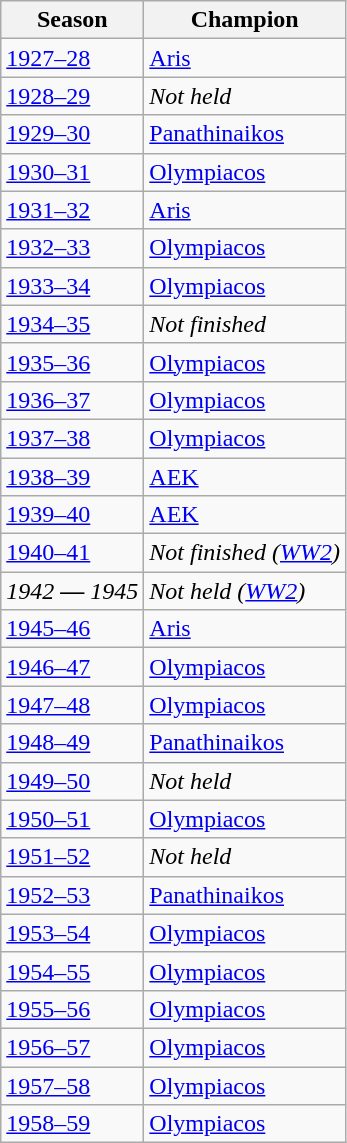<table class="wikitable sortable" style="display:inline-table">
<tr>
<th>Season</th>
<th>Champion</th>
</tr>
<tr>
<td><a href='#'>1927–28</a></td>
<td> <a href='#'>Aris</a></td>
</tr>
<tr>
<td><a href='#'>1928–29</a></td>
<td><em>Not held</em></td>
</tr>
<tr>
<td><a href='#'>1929–30</a></td>
<td> <a href='#'>Panathinaikos</a></td>
</tr>
<tr>
<td><a href='#'>1930–31</a></td>
<td> <a href='#'>Olympiacos</a></td>
</tr>
<tr>
<td><a href='#'>1931–32</a></td>
<td> <a href='#'>Aris</a></td>
</tr>
<tr>
<td><a href='#'>1932–33</a></td>
<td> <a href='#'>Olympiacos</a></td>
</tr>
<tr>
<td><a href='#'>1933–34</a></td>
<td> <a href='#'>Olympiacos</a></td>
</tr>
<tr>
<td><a href='#'>1934–35</a></td>
<td><em>Not finished</em></td>
</tr>
<tr>
<td><a href='#'>1935–36</a></td>
<td> <a href='#'>Olympiacos</a></td>
</tr>
<tr>
<td><a href='#'>1936–37</a></td>
<td> <a href='#'>Olympiacos</a></td>
</tr>
<tr>
<td><a href='#'>1937–38</a></td>
<td> <a href='#'>Olympiacos</a></td>
</tr>
<tr>
<td><a href='#'>1938–39</a></td>
<td> <a href='#'>AEK</a></td>
</tr>
<tr>
<td><a href='#'>1939–40</a></td>
<td> <a href='#'>AEK</a></td>
</tr>
<tr>
<td><a href='#'>1940–41</a></td>
<td><em>Not finished (<a href='#'>WW2</a>)</em></td>
</tr>
<tr>
<td><em>1942</em> <strong>—</strong> <em>1945</em></td>
<td><em>Not held (<a href='#'>WW2</a>)</em></td>
</tr>
<tr>
<td><a href='#'>1945–46</a></td>
<td> <a href='#'>Aris</a></td>
</tr>
<tr>
<td><a href='#'>1946–47</a></td>
<td> <a href='#'>Olympiacos</a></td>
</tr>
<tr>
<td><a href='#'>1947–48</a></td>
<td> <a href='#'>Olympiacos</a></td>
</tr>
<tr>
<td><a href='#'>1948–49</a></td>
<td> <a href='#'>Panathinaikos</a></td>
</tr>
<tr>
<td><a href='#'>1949–50</a></td>
<td><em>Not held</em></td>
</tr>
<tr>
<td><a href='#'>1950–51</a></td>
<td> <a href='#'>Olympiacos</a></td>
</tr>
<tr>
<td><a href='#'>1951–52</a></td>
<td><em>Not held</em></td>
</tr>
<tr>
<td><a href='#'>1952–53</a></td>
<td> <a href='#'>Panathinaikos</a></td>
</tr>
<tr>
<td><a href='#'>1953–54</a></td>
<td> <a href='#'>Olympiacos</a></td>
</tr>
<tr>
<td><a href='#'>1954–55</a></td>
<td> <a href='#'>Olympiacos</a></td>
</tr>
<tr>
<td><a href='#'>1955–56</a></td>
<td> <a href='#'>Olympiacos</a></td>
</tr>
<tr>
<td><a href='#'>1956–57</a></td>
<td> <a href='#'>Olympiacos</a></td>
</tr>
<tr>
<td><a href='#'>1957–58</a></td>
<td> <a href='#'>Olympiacos</a></td>
</tr>
<tr>
<td><a href='#'>1958–59</a></td>
<td> <a href='#'>Olympiacos</a></td>
</tr>
</table>
